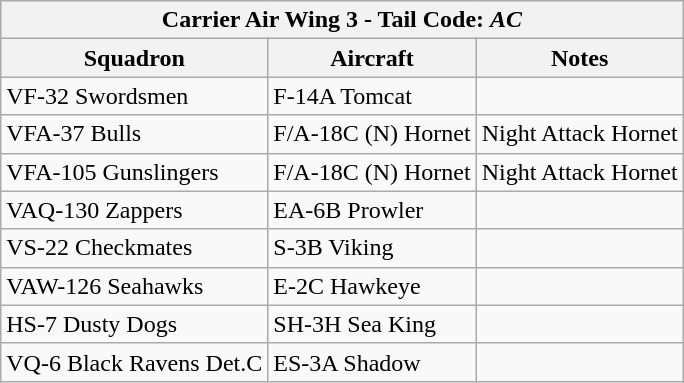<table class="wikitable">
<tr>
<th colspan="3">Carrier Air Wing 3 - Tail Code: <em>AC</em></th>
</tr>
<tr>
<th>Squadron</th>
<th>Aircraft</th>
<th>Notes</th>
</tr>
<tr>
<td>VF-32 Swordsmen</td>
<td>F-14A Tomcat</td>
<td></td>
</tr>
<tr>
<td>VFA-37 Bulls</td>
<td>F/A-18C (N) Hornet</td>
<td>Night Attack Hornet</td>
</tr>
<tr>
<td>VFA-105 Gunslingers</td>
<td>F/A-18C (N) Hornet</td>
<td>Night Attack Hornet</td>
</tr>
<tr>
<td>VAQ-130 Zappers</td>
<td>EA-6B Prowler</td>
<td></td>
</tr>
<tr>
<td>VS-22 Checkmates</td>
<td>S-3B Viking</td>
<td></td>
</tr>
<tr>
<td>VAW-126 Seahawks</td>
<td>E-2C Hawkeye</td>
<td></td>
</tr>
<tr>
<td>HS-7 Dusty Dogs</td>
<td>SH-3H Sea King</td>
<td></td>
</tr>
<tr>
<td>VQ-6 Black Ravens Det.C</td>
<td>ES-3A Shadow</td>
<td></td>
</tr>
</table>
